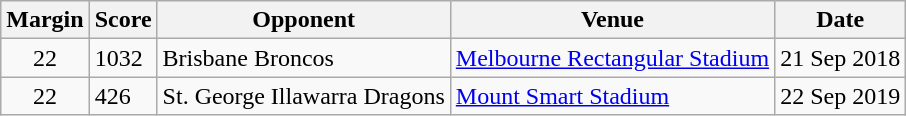<table class="wikitable">
<tr>
<th>Margin</th>
<th>Score</th>
<th>Opponent</th>
<th>Venue</th>
<th>Date</th>
</tr>
<tr>
<td align=center>22</td>
<td>1032</td>
<td> Brisbane Broncos</td>
<td><a href='#'>Melbourne Rectangular Stadium</a></td>
<td>21 Sep 2018</td>
</tr>
<tr>
<td align=center>22</td>
<td>426</td>
<td> St. George Illawarra Dragons</td>
<td><a href='#'>Mount Smart Stadium</a></td>
<td>22 Sep 2019</td>
</tr>
</table>
